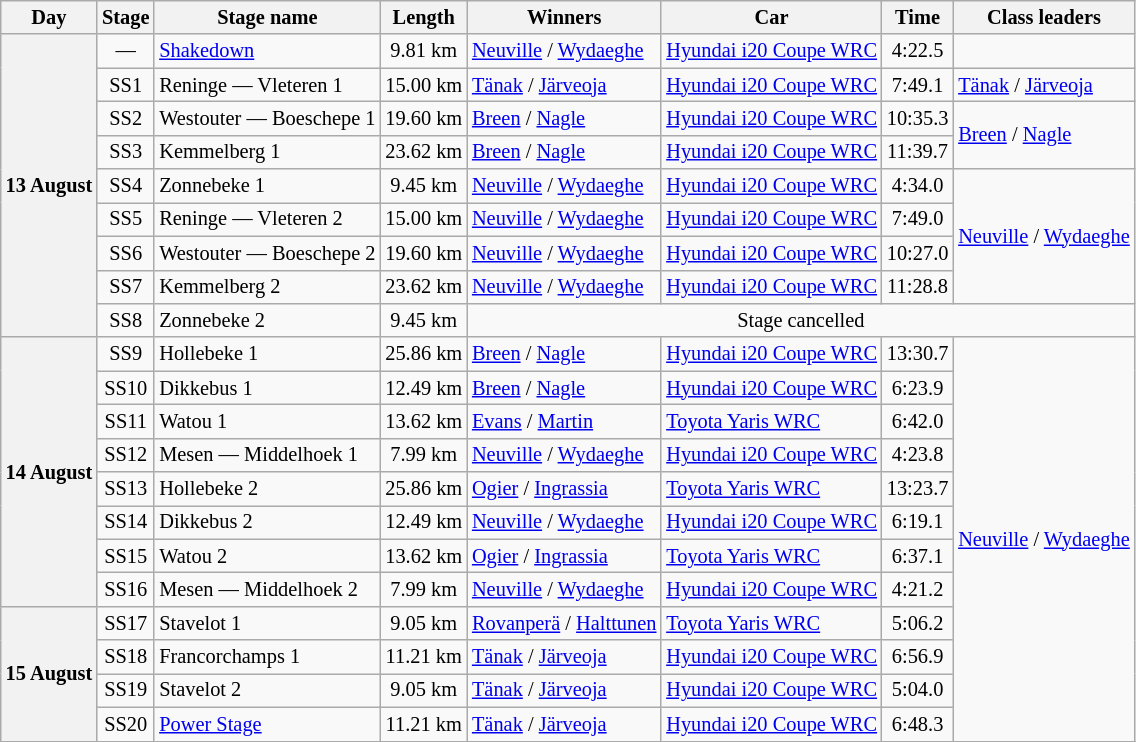<table class="wikitable" style="font-size: 85%;">
<tr>
<th>Day</th>
<th>Stage</th>
<th>Stage name</th>
<th>Length</th>
<th>Winners</th>
<th>Car</th>
<th>Time</th>
<th>Class leaders</th>
</tr>
<tr>
<th rowspan="9">13 August</th>
<td align="center">—</td>
<td><a href='#'>Shakedown</a></td>
<td align="center">9.81 km</td>
<td><a href='#'>Neuville</a> / <a href='#'>Wydaeghe</a></td>
<td><a href='#'>Hyundai i20 Coupe WRC</a></td>
<td align="center">4:22.5</td>
<td></td>
</tr>
<tr>
<td align="center">SS1</td>
<td>Reninge — Vleteren 1</td>
<td align="center">15.00 km</td>
<td><a href='#'>Tänak</a> / <a href='#'>Järveoja</a></td>
<td><a href='#'>Hyundai i20 Coupe WRC</a></td>
<td align="center">7:49.1</td>
<td><a href='#'>Tänak</a> / <a href='#'>Järveoja</a></td>
</tr>
<tr>
<td align="center">SS2</td>
<td>Westouter — Boeschepe 1</td>
<td align="center">19.60 km</td>
<td><a href='#'>Breen</a> / <a href='#'>Nagle</a></td>
<td><a href='#'>Hyundai i20 Coupe WRC</a></td>
<td align="center">10:35.3</td>
<td rowspan="2"><a href='#'>Breen</a> / <a href='#'>Nagle</a></td>
</tr>
<tr>
<td align="center">SS3</td>
<td>Kemmelberg 1</td>
<td align="center">23.62 km</td>
<td><a href='#'>Breen</a> / <a href='#'>Nagle</a></td>
<td><a href='#'>Hyundai i20 Coupe WRC</a></td>
<td align="center">11:39.7</td>
</tr>
<tr>
<td align="center">SS4</td>
<td>Zonnebeke 1</td>
<td align="center">9.45 km</td>
<td><a href='#'>Neuville</a> / <a href='#'>Wydaeghe</a></td>
<td><a href='#'>Hyundai i20 Coupe WRC</a></td>
<td align="center">4:34.0</td>
<td rowspan="4"><a href='#'>Neuville</a> / <a href='#'>Wydaeghe</a></td>
</tr>
<tr>
<td align="center">SS5</td>
<td>Reninge — Vleteren 2</td>
<td align="center">15.00 km</td>
<td><a href='#'>Neuville</a> / <a href='#'>Wydaeghe</a></td>
<td><a href='#'>Hyundai i20 Coupe WRC</a></td>
<td align="center">7:49.0</td>
</tr>
<tr>
<td align="center">SS6</td>
<td>Westouter — Boeschepe 2</td>
<td align="center">19.60 km</td>
<td><a href='#'>Neuville</a> / <a href='#'>Wydaeghe</a></td>
<td><a href='#'>Hyundai i20 Coupe WRC</a></td>
<td align="center">10:27.0</td>
</tr>
<tr>
<td align="center">SS7</td>
<td>Kemmelberg 2</td>
<td align="center">23.62 km</td>
<td><a href='#'>Neuville</a> / <a href='#'>Wydaeghe</a></td>
<td><a href='#'>Hyundai i20 Coupe WRC</a></td>
<td align="center">11:28.8</td>
</tr>
<tr>
<td align="center">SS8</td>
<td>Zonnebeke 2</td>
<td align="center">9.45 km</td>
<td colspan="4" align="center">Stage cancelled</td>
</tr>
<tr>
<th rowspan="8">14 August</th>
<td align="center">SS9</td>
<td>Hollebeke 1</td>
<td align="center">25.86 km</td>
<td><a href='#'>Breen</a> / <a href='#'>Nagle</a></td>
<td><a href='#'>Hyundai i20 Coupe WRC</a></td>
<td align="center">13:30.7</td>
<td rowspan="12"><a href='#'>Neuville</a> / <a href='#'>Wydaeghe</a></td>
</tr>
<tr>
<td align="center">SS10</td>
<td>Dikkebus 1</td>
<td align="center">12.49 km</td>
<td><a href='#'>Breen</a> / <a href='#'>Nagle</a></td>
<td><a href='#'>Hyundai i20 Coupe WRC</a></td>
<td align="center">6:23.9</td>
</tr>
<tr>
<td align="center">SS11</td>
<td>Watou 1</td>
<td align="center">13.62 km</td>
<td><a href='#'>Evans</a> / <a href='#'>Martin</a></td>
<td><a href='#'>Toyota Yaris WRC</a></td>
<td align="center">6:42.0</td>
</tr>
<tr>
<td align="center">SS12</td>
<td>Mesen — Middelhoek 1</td>
<td align="center">7.99 km</td>
<td><a href='#'>Neuville</a> / <a href='#'>Wydaeghe</a></td>
<td><a href='#'>Hyundai i20 Coupe WRC</a></td>
<td align="center">4:23.8</td>
</tr>
<tr>
<td align="center">SS13</td>
<td>Hollebeke 2</td>
<td align="center">25.86 km</td>
<td><a href='#'>Ogier</a> / <a href='#'>Ingrassia</a></td>
<td><a href='#'>Toyota Yaris WRC</a></td>
<td align="center">13:23.7</td>
</tr>
<tr>
<td align="center">SS14</td>
<td>Dikkebus 2</td>
<td align="center">12.49 km</td>
<td><a href='#'>Neuville</a> / <a href='#'>Wydaeghe</a></td>
<td><a href='#'>Hyundai i20 Coupe WRC</a></td>
<td align="center">6:19.1</td>
</tr>
<tr>
<td align="center">SS15</td>
<td>Watou 2</td>
<td align="center">13.62 km</td>
<td><a href='#'>Ogier</a> / <a href='#'>Ingrassia</a></td>
<td><a href='#'>Toyota Yaris WRC</a></td>
<td align="center">6:37.1</td>
</tr>
<tr>
<td align="center">SS16</td>
<td>Mesen — Middelhoek 2</td>
<td align="center">7.99 km</td>
<td><a href='#'>Neuville</a> / <a href='#'>Wydaeghe</a></td>
<td><a href='#'>Hyundai i20 Coupe WRC</a></td>
<td align="center">4:21.2</td>
</tr>
<tr>
<th rowspan="4">15 August</th>
<td align="center">SS17</td>
<td>Stavelot 1</td>
<td align="center">9.05 km</td>
<td><a href='#'>Rovanperä</a> / <a href='#'>Halttunen</a></td>
<td><a href='#'>Toyota Yaris WRC</a></td>
<td align="center">5:06.2</td>
</tr>
<tr>
<td align="center">SS18</td>
<td>Francorchamps 1</td>
<td align="center">11.21 km</td>
<td><a href='#'>Tänak</a> / <a href='#'>Järveoja</a></td>
<td><a href='#'>Hyundai i20 Coupe WRC</a></td>
<td align="center">6:56.9</td>
</tr>
<tr>
<td align="center">SS19</td>
<td>Stavelot 2</td>
<td align="center">9.05 km</td>
<td><a href='#'>Tänak</a> / <a href='#'>Järveoja</a></td>
<td><a href='#'>Hyundai i20 Coupe WRC</a></td>
<td align="center">5:04.0</td>
</tr>
<tr>
<td align="center">SS20</td>
<td><a href='#'>Power Stage</a></td>
<td align="center">11.21 km</td>
<td><a href='#'>Tänak</a> / <a href='#'>Järveoja</a></td>
<td><a href='#'>Hyundai i20 Coupe WRC</a></td>
<td align="center">6:48.3</td>
</tr>
<tr>
</tr>
</table>
